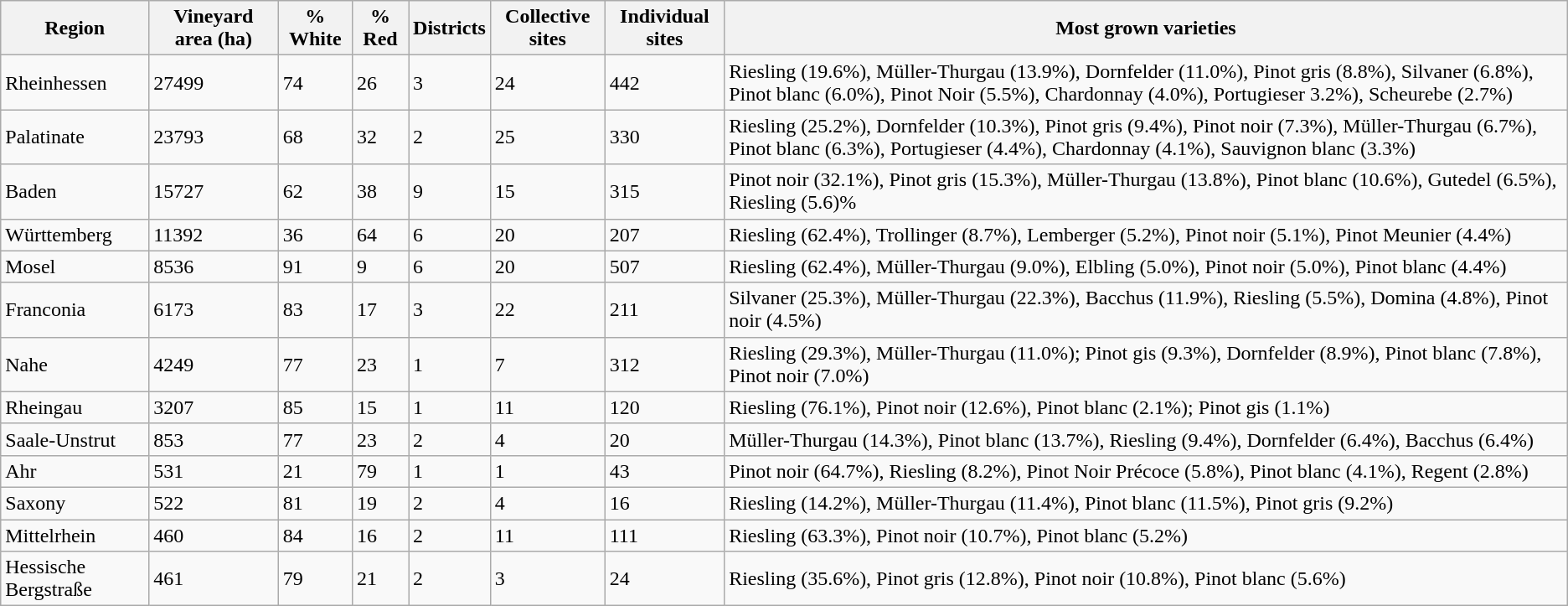<table class="wikitable sortable">
<tr>
<th>Region</th>
<th>Vineyard area (ha)</th>
<th>% White</th>
<th>% Red</th>
<th>Districts</th>
<th>Collective sites</th>
<th>Individual sites</th>
<th class="unsortable">Most grown varieties</th>
</tr>
<tr>
<td>Rheinhessen</td>
<td>27499</td>
<td>74</td>
<td>26</td>
<td>3</td>
<td>24</td>
<td>442</td>
<td>Riesling (19.6%), Müller-Thurgau (13.9%), Dornfelder (11.0%), Pinot gris (8.8%), Silvaner (6.8%), Pinot blanc (6.0%), Pinot Noir (5.5%), Chardonnay (4.0%), Portugieser 3.2%), Scheurebe (2.7%)</td>
</tr>
<tr>
<td>Palatinate</td>
<td>23793</td>
<td>68</td>
<td>32</td>
<td>2</td>
<td>25</td>
<td>330</td>
<td>Riesling (25.2%), Dornfelder (10.3%), Pinot gris (9.4%), Pinot noir (7.3%), Müller-Thurgau (6.7%), Pinot blanc (6.3%), Portugieser (4.4%),  Chardonnay (4.1%), Sauvignon blanc (3.3%)</td>
</tr>
<tr>
<td>Baden</td>
<td>15727</td>
<td>62</td>
<td>38</td>
<td>9</td>
<td>15</td>
<td>315</td>
<td>Pinot noir (32.1%), Pinot gris (15.3%), Müller-Thurgau (13.8%), Pinot blanc (10.6%), Gutedel (6.5%), Riesling (5.6)%</td>
</tr>
<tr>
<td>Württemberg</td>
<td>11392</td>
<td>36</td>
<td>64</td>
<td>6</td>
<td>20</td>
<td>207</td>
<td>Riesling (62.4%), Trollinger (8.7%),  Lemberger (5.2%), Pinot noir (5.1%), Pinot Meunier (4.4%)</td>
</tr>
<tr>
<td>Mosel</td>
<td>8536</td>
<td>91</td>
<td>9</td>
<td>6</td>
<td>20</td>
<td>507</td>
<td>Riesling (62.4%), Müller-Thurgau (9.0%), Elbling (5.0%), Pinot noir (5.0%), Pinot blanc (4.4%)</td>
</tr>
<tr>
<td>Franconia</td>
<td>6173</td>
<td>83</td>
<td>17</td>
<td>3</td>
<td>22</td>
<td>211</td>
<td>Silvaner (25.3%), Müller-Thurgau (22.3%), Bacchus (11.9%), Riesling (5.5%), Domina (4.8%), Pinot noir (4.5%)</td>
</tr>
<tr>
<td>Nahe</td>
<td>4249</td>
<td>77</td>
<td>23</td>
<td>1</td>
<td>7</td>
<td>312</td>
<td>Riesling (29.3%), Müller-Thurgau (11.0%); Pinot gis (9.3%), Dornfelder (8.9%), Pinot blanc (7.8%), Pinot noir (7.0%)</td>
</tr>
<tr>
<td>Rheingau</td>
<td>3207</td>
<td>85</td>
<td>15</td>
<td>1</td>
<td>11</td>
<td>120</td>
<td>Riesling (76.1%), Pinot noir (12.6%), Pinot blanc (2.1%); Pinot gis (1.1%)</td>
</tr>
<tr>
<td>Saale-Unstrut</td>
<td>853</td>
<td>77</td>
<td>23</td>
<td>2</td>
<td>4</td>
<td>20</td>
<td>Müller-Thurgau (14.3%), Pinot blanc (13.7%), Riesling (9.4%), Dornfelder (6.4%), Bacchus (6.4%)</td>
</tr>
<tr>
<td>Ahr</td>
<td>531</td>
<td>21</td>
<td>79</td>
<td>1</td>
<td>1</td>
<td>43</td>
<td>Pinot noir (64.7%), Riesling (8.2%), Pinot Noir Précoce (5.8%), Pinot blanc (4.1%), Regent (2.8%)</td>
</tr>
<tr>
<td>Saxony</td>
<td>522</td>
<td>81</td>
<td>19</td>
<td>2</td>
<td>4</td>
<td>16</td>
<td>Riesling (14.2%), Müller-Thurgau (11.4%), Pinot blanc (11.5%), Pinot gris (9.2%)</td>
</tr>
<tr>
<td>Mittelrhein</td>
<td>460</td>
<td>84</td>
<td>16</td>
<td>2</td>
<td>11</td>
<td>111</td>
<td>Riesling (63.3%), Pinot noir (10.7%), Pinot blanc (5.2%)</td>
</tr>
<tr>
<td>Hessische Bergstraße</td>
<td>461</td>
<td>79</td>
<td>21</td>
<td>2</td>
<td>3</td>
<td>24</td>
<td>Riesling (35.6%), Pinot gris (12.8%), Pinot noir (10.8%), Pinot blanc (5.6%)</td>
</tr>
</table>
